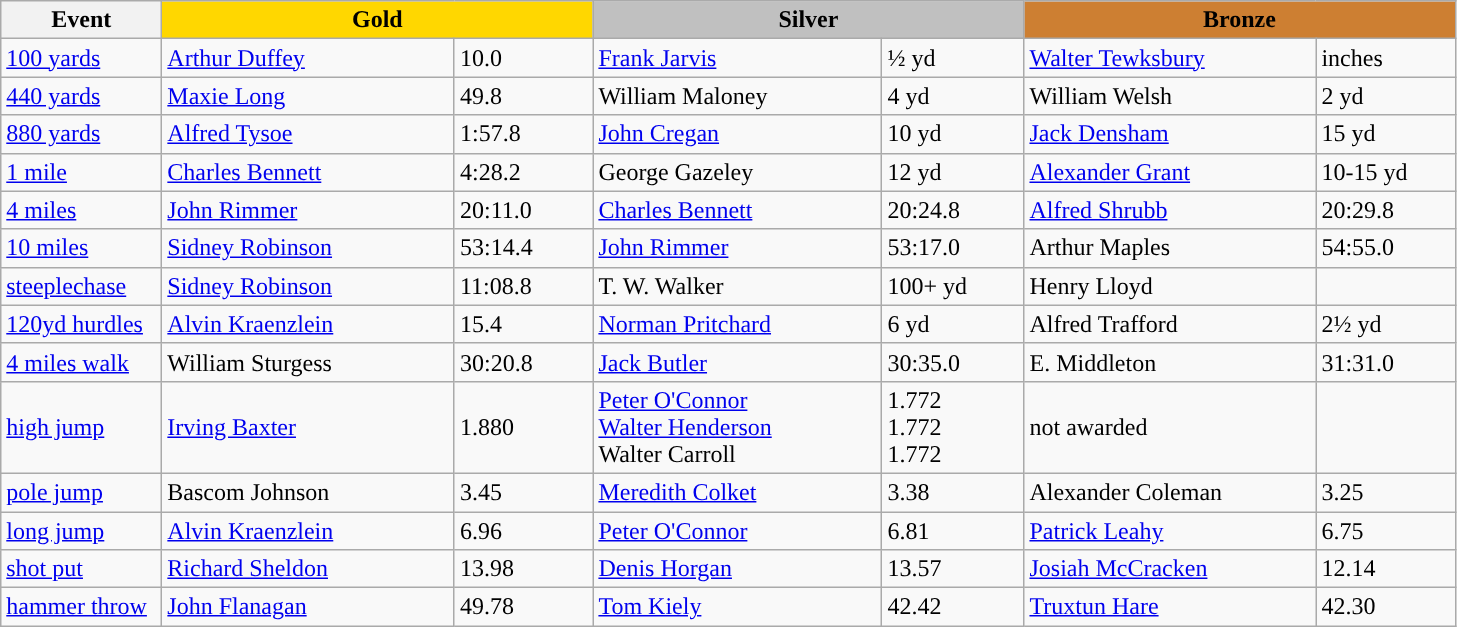<table class="wikitable" style="text-align:left">
<tr>
<th width=100>Event</th>
<th colspan="2" width="280" style="background:gold;">Gold</th>
<th colspan="2" width="280" style="background:silver;">Silver</th>
<th colspan="2" width="280" style="background:#CD7F32;">Bronze</th>
</tr>
<tr>
<td><a href='#'>100 yards</a></td>
<td> <a href='#'>Arthur Duffey</a></td>
<td>10.0</td>
<td> <a href='#'>Frank Jarvis</a></td>
<td>½ yd</td>
<td> <a href='#'>Walter Tewksbury</a></td>
<td>inches</td>
</tr>
<tr>
<td><a href='#'>440 yards</a></td>
<td> <a href='#'>Maxie Long</a></td>
<td>49.8</td>
<td> William Maloney</td>
<td>4 yd</td>
<td> William Welsh</td>
<td>2 yd</td>
</tr>
<tr>
<td><a href='#'>880 yards</a></td>
<td><a href='#'>Alfred Tysoe</a></td>
<td>1:57.8</td>
<td> <a href='#'>John Cregan</a></td>
<td>10 yd</td>
<td><a href='#'>Jack Densham</a></td>
<td>15 yd</td>
</tr>
<tr>
<td><a href='#'>1 mile</a></td>
<td><a href='#'>Charles Bennett</a></td>
<td>4:28.2</td>
<td>George Gazeley</td>
<td>12 yd</td>
<td> <a href='#'>Alexander Grant</a></td>
<td>10-15 yd</td>
</tr>
<tr>
<td><a href='#'>4 miles</a></td>
<td><a href='#'>John Rimmer</a></td>
<td>20:11.0</td>
<td><a href='#'>Charles Bennett</a></td>
<td>20:24.8</td>
<td><a href='#'>Alfred Shrubb</a></td>
<td>20:29.8</td>
</tr>
<tr>
<td><a href='#'>10 miles</a></td>
<td><a href='#'>Sidney Robinson</a></td>
<td>53:14.4</td>
<td><a href='#'>John Rimmer</a></td>
<td>53:17.0</td>
<td>Arthur Maples</td>
<td>54:55.0</td>
</tr>
<tr>
<td><a href='#'>steeplechase</a></td>
<td><a href='#'>Sidney Robinson</a></td>
<td>11:08.8</td>
<td>T. W. Walker</td>
<td>100+ yd</td>
<td>Henry Lloyd</td>
<td></td>
</tr>
<tr>
<td><a href='#'>120yd hurdles</a></td>
<td> <a href='#'>Alvin Kraenzlein</a></td>
<td>15.4</td>
<td> <a href='#'>Norman Pritchard</a></td>
<td>6 yd</td>
<td>Alfred Trafford</td>
<td>2½ yd</td>
</tr>
<tr>
<td><a href='#'>4 miles walk</a></td>
<td>William Sturgess</td>
<td>30:20.8</td>
<td><a href='#'>Jack Butler</a></td>
<td>30:35.0</td>
<td>E. Middleton</td>
<td>31:31.0</td>
</tr>
<tr>
<td><a href='#'>high jump</a></td>
<td> <a href='#'>Irving Baxter</a></td>
<td>1.880</td>
<td> <a href='#'>Peter O'Connor</a><br><a href='#'>Walter Henderson</a><br>  Walter Carroll</td>
<td>1.772<br>1.772<br>1.772</td>
<td>not awarded</td>
<td></td>
</tr>
<tr>
<td><a href='#'>pole jump</a></td>
<td> Bascom Johnson</td>
<td>3.45</td>
<td> <a href='#'>Meredith Colket</a></td>
<td>3.38</td>
<td> Alexander Coleman</td>
<td>3.25</td>
</tr>
<tr>
<td><a href='#'>long jump</a></td>
<td> <a href='#'>Alvin Kraenzlein</a></td>
<td>6.96</td>
<td> <a href='#'>Peter O'Connor</a></td>
<td>6.81</td>
<td> <a href='#'>Patrick Leahy</a></td>
<td>6.75</td>
</tr>
<tr>
<td><a href='#'>shot put</a></td>
<td> <a href='#'>Richard Sheldon</a></td>
<td>13.98</td>
<td> <a href='#'>Denis Horgan</a></td>
<td>13.57</td>
<td> <a href='#'>Josiah McCracken</a></td>
<td>12.14</td>
</tr>
<tr>
<td><a href='#'>hammer throw</a></td>
<td> <a href='#'>John Flanagan</a></td>
<td>49.78</td>
<td> <a href='#'>Tom Kiely</a></td>
<td>42.42</td>
<td> <a href='#'>Truxtun Hare</a></td>
<td>42.30</td>
</tr>
</table>
